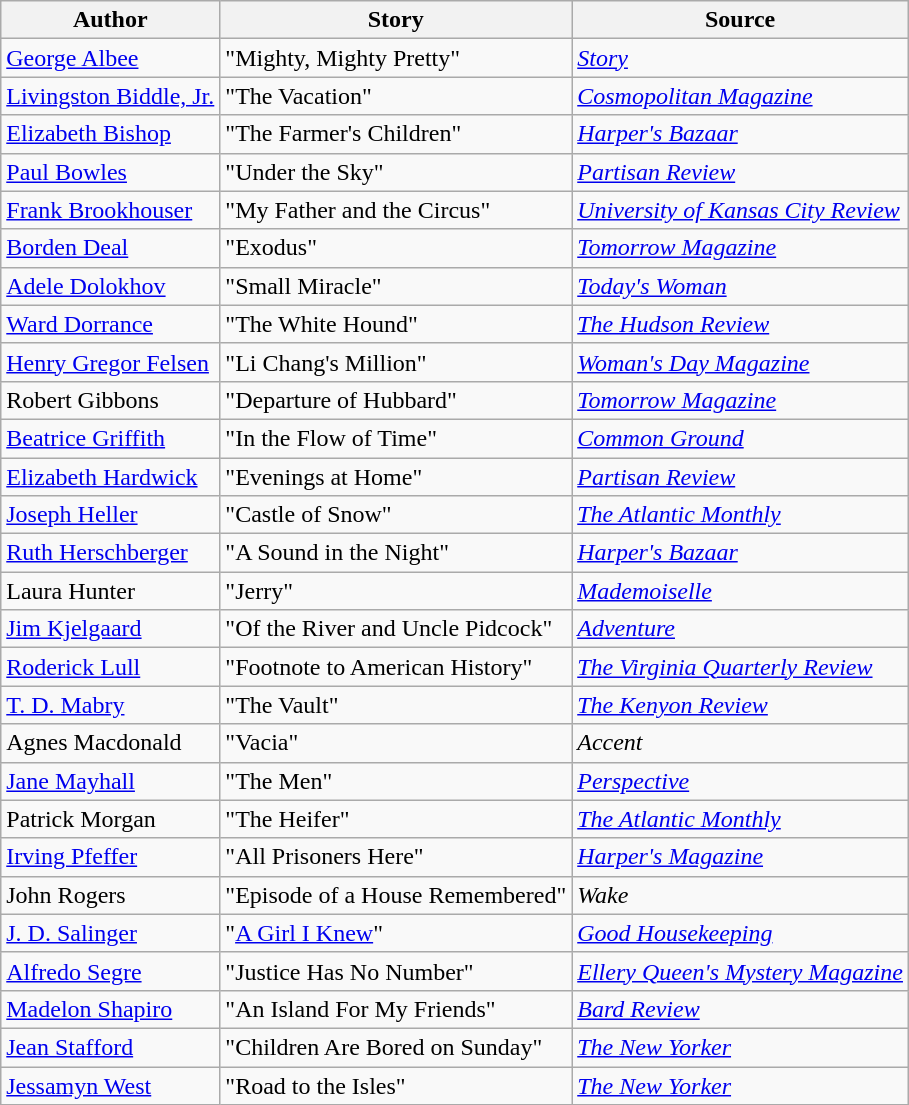<table class="wikitable">
<tr>
<th>Author</th>
<th>Story</th>
<th>Source</th>
</tr>
<tr>
<td><a href='#'>George Albee</a></td>
<td>"Mighty, Mighty Pretty"</td>
<td><a href='#'><em>Story</em></a></td>
</tr>
<tr>
<td><a href='#'>Livingston Biddle, Jr.</a></td>
<td>"The Vacation"</td>
<td><em><a href='#'>Cosmopolitan Magazine</a></em></td>
</tr>
<tr>
<td><a href='#'>Elizabeth Bishop</a></td>
<td>"The Farmer's Children"</td>
<td><em><a href='#'>Harper's Bazaar</a></em></td>
</tr>
<tr>
<td><a href='#'>Paul Bowles</a></td>
<td>"Under the Sky"</td>
<td><em><a href='#'>Partisan Review</a></em></td>
</tr>
<tr>
<td><a href='#'>Frank Brookhouser</a></td>
<td>"My Father and the Circus"</td>
<td><em><a href='#'>University of Kansas City Review</a></em></td>
</tr>
<tr>
<td><a href='#'>Borden Deal</a></td>
<td>"Exodus"</td>
<td><em><a href='#'>Tomorrow Magazine</a></em></td>
</tr>
<tr>
<td><a href='#'>Adele Dolokhov</a></td>
<td>"Small Miracle"</td>
<td><em><a href='#'>Today's Woman</a></em></td>
</tr>
<tr>
<td><a href='#'>Ward Dorrance</a></td>
<td>"The White Hound"</td>
<td><em><a href='#'>The Hudson Review</a></em></td>
</tr>
<tr>
<td><a href='#'>Henry Gregor Felsen</a></td>
<td>"Li Chang's Million"</td>
<td><em><a href='#'>Woman's Day Magazine</a></em></td>
</tr>
<tr>
<td>Robert Gibbons</td>
<td>"Departure of Hubbard"</td>
<td><em><a href='#'>Tomorrow Magazine</a></em></td>
</tr>
<tr>
<td><a href='#'>Beatrice Griffith</a></td>
<td>"In the Flow of Time"</td>
<td><em><a href='#'>Common Ground</a></em></td>
</tr>
<tr>
<td><a href='#'>Elizabeth Hardwick</a></td>
<td>"Evenings at Home"</td>
<td><em><a href='#'>Partisan Review</a></em></td>
</tr>
<tr>
<td><a href='#'>Joseph Heller</a></td>
<td>"Castle of Snow"</td>
<td><em><a href='#'>The Atlantic Monthly</a></em></td>
</tr>
<tr>
<td><a href='#'>Ruth Herschberger</a></td>
<td>"A Sound in the Night"</td>
<td><em><a href='#'>Harper's Bazaar</a></em></td>
</tr>
<tr>
<td>Laura Hunter</td>
<td>"Jerry"</td>
<td><a href='#'><em>Mademoiselle</em></a></td>
</tr>
<tr>
<td><a href='#'>Jim Kjelgaard</a></td>
<td>"Of the River and Uncle Pidcock"</td>
<td><a href='#'><em>Adventure</em></a></td>
</tr>
<tr>
<td><a href='#'>Roderick Lull</a></td>
<td>"Footnote to American History"</td>
<td><em><a href='#'>The Virginia Quarterly Review</a></em></td>
</tr>
<tr>
<td><a href='#'>T. D. Mabry</a></td>
<td>"The Vault"</td>
<td><em><a href='#'>The Kenyon Review</a></em></td>
</tr>
<tr>
<td>Agnes Macdonald</td>
<td>"Vacia"</td>
<td><em>Accent</em></td>
</tr>
<tr>
<td><a href='#'>Jane Mayhall</a></td>
<td>"The Men"</td>
<td><em><a href='#'>Perspective</a></em></td>
</tr>
<tr>
<td>Patrick Morgan</td>
<td>"The Heifer"</td>
<td><em><a href='#'>The Atlantic Monthly</a></em></td>
</tr>
<tr>
<td><a href='#'>Irving Pfeffer</a></td>
<td>"All Prisoners Here"</td>
<td><em><a href='#'>Harper's Magazine</a></em></td>
</tr>
<tr>
<td>John Rogers</td>
<td>"Episode of a House Remembered"</td>
<td><em>Wake</em></td>
</tr>
<tr>
<td><a href='#'>J. D. Salinger</a></td>
<td>"<a href='#'>A Girl I Knew</a>"</td>
<td><em><a href='#'>Good Housekeeping</a></em></td>
</tr>
<tr>
<td><a href='#'>Alfredo Segre</a></td>
<td>"Justice Has No Number"</td>
<td><em><a href='#'>Ellery Queen's Mystery Magazine</a></em></td>
</tr>
<tr>
<td><a href='#'>Madelon Shapiro</a></td>
<td>"An Island For My Friends"</td>
<td><em><a href='#'>Bard Review</a></em></td>
</tr>
<tr>
<td><a href='#'>Jean Stafford</a></td>
<td>"Children Are Bored on Sunday"</td>
<td><em><a href='#'>The New Yorker</a></em></td>
</tr>
<tr>
<td><a href='#'>Jessamyn West</a></td>
<td>"Road to the Isles"</td>
<td><em><a href='#'>The New Yorker</a></em></td>
</tr>
</table>
